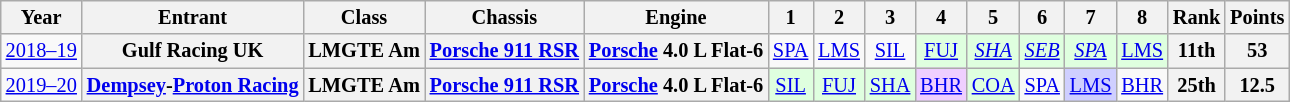<table class="wikitable" style="text-align:center; font-size:85%">
<tr>
<th>Year</th>
<th>Entrant</th>
<th>Class</th>
<th>Chassis</th>
<th>Engine</th>
<th>1</th>
<th>2</th>
<th>3</th>
<th>4</th>
<th>5</th>
<th>6</th>
<th>7</th>
<th>8</th>
<th>Rank</th>
<th>Points</th>
</tr>
<tr>
<td nowrap><a href='#'>2018–19</a></td>
<th nowrap>Gulf Racing UK</th>
<th nowrap>LMGTE Am</th>
<th><a href='#'>Porsche 911 RSR</a></th>
<th><a href='#'>Porsche</a> 4.0 L Flat-6</th>
<td><a href='#'>SPA</a></td>
<td><a href='#'>LMS</a></td>
<td><a href='#'>SIL</a></td>
<td style="background:#DFFFDF;"><a href='#'>FUJ</a><br></td>
<td style="background:#DFFFDF;"><em><a href='#'>SHA</a></em><br></td>
<td style="background:#DFFFDF;"><em><a href='#'>SEB</a></em><br></td>
<td style="background:#DFFFDF;"><em><a href='#'>SPA</a></em><br></td>
<td style="background:#DFFFDF;"><a href='#'>LMS</a><br></td>
<th>11th</th>
<th>53</th>
</tr>
<tr>
<td nowrap><a href='#'>2019–20</a></td>
<th nowrap><a href='#'>Dempsey</a>-<a href='#'>Proton Racing</a></th>
<th nowrap>LMGTE Am</th>
<th><a href='#'>Porsche 911 RSR</a></th>
<th><a href='#'>Porsche</a> 4.0 L Flat-6</th>
<td style="background:#DFFFDF;"><a href='#'>SIL</a><br></td>
<td style="background:#DFFFDF;"><a href='#'>FUJ</a><br></td>
<td style="background:#DFFFDF;"><a href='#'>SHA</a><br></td>
<td style="background:#EFCFFF;"><a href='#'>BHR</a><br></td>
<td style="background:#DFFFDF;"><a href='#'>COA</a><br></td>
<td><a href='#'>SPA</a></td>
<td style="background:#CFCFFF;"><a href='#'>LMS</a><br></td>
<td><a href='#'>BHR</a></td>
<th>25th</th>
<th>12.5</th>
</tr>
</table>
